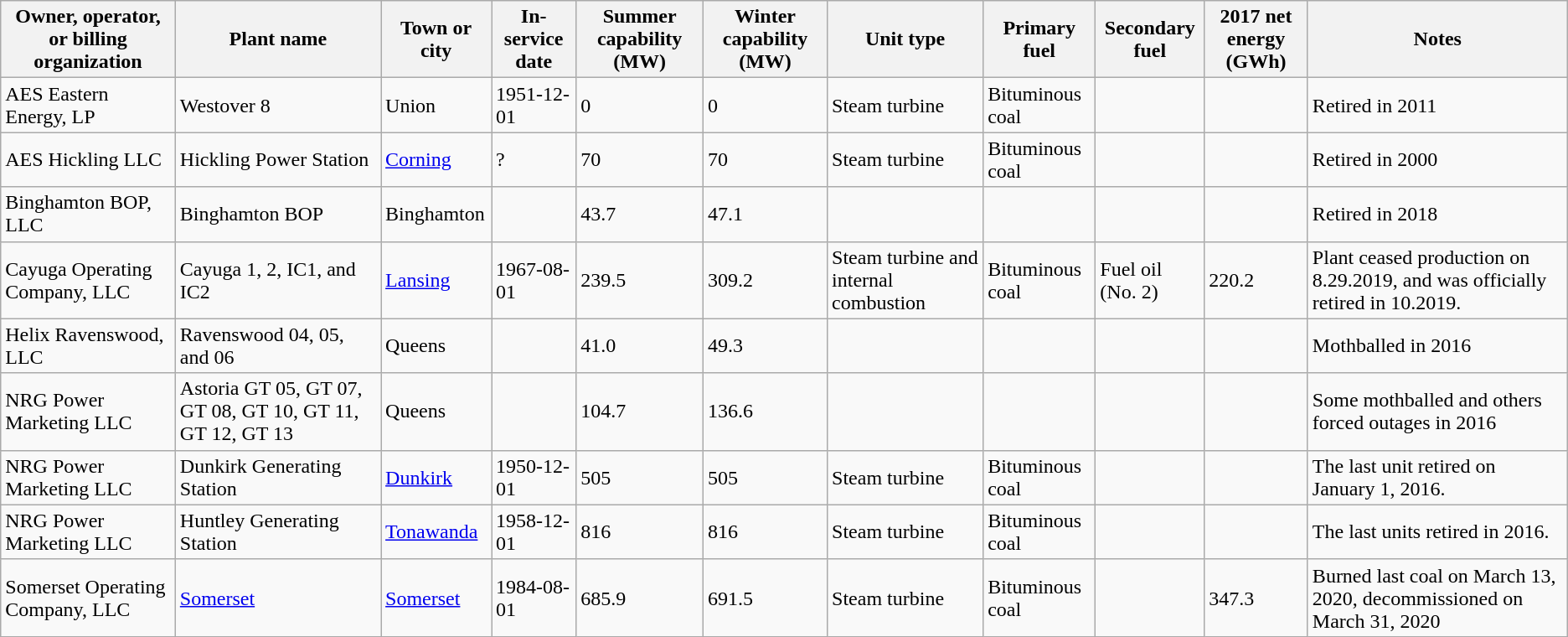<table class="wikitable sortable">
<tr>
<th>Owner, operator, or billing organization</th>
<th>Plant name</th>
<th>Town or city</th>
<th>In-service date</th>
<th>Summer capability (MW)</th>
<th>Winter capability (MW)</th>
<th>Unit type</th>
<th>Primary fuel</th>
<th>Secondary fuel</th>
<th>2017 net energy (GWh)</th>
<th>Notes</th>
</tr>
<tr>
<td>AES Eastern Energy, LP</td>
<td>Westover 8</td>
<td>Union </td>
<td>1951-12-01</td>
<td>0</td>
<td>0</td>
<td>Steam turbine</td>
<td>Bituminous coal</td>
<td></td>
<td></td>
<td>Retired in 2011</td>
</tr>
<tr>
<td>AES Hickling LLC</td>
<td>Hickling Power Station</td>
<td><a href='#'>Corning</a> </td>
<td>?</td>
<td>70</td>
<td>70</td>
<td>Steam turbine</td>
<td>Bituminous coal</td>
<td></td>
<td></td>
<td>Retired in 2000</td>
</tr>
<tr>
<td>Binghamton BOP, LLC</td>
<td>Binghamton BOP</td>
<td>Binghamton</td>
<td></td>
<td>43.7</td>
<td>47.1</td>
<td></td>
<td></td>
<td></td>
<td></td>
<td>Retired in 2018</td>
</tr>
<tr>
<td>Cayuga Operating Company, LLC</td>
<td>Cayuga 1, 2, IC1, and IC2</td>
<td><a href='#'>Lansing</a> </td>
<td>1967-08-01</td>
<td>239.5</td>
<td>309.2</td>
<td>Steam turbine and internal combustion</td>
<td>Bituminous coal</td>
<td>Fuel oil (No. 2)</td>
<td>220.2</td>
<td>Plant ceased production on 8.29.2019, and was officially retired in 10.2019.</td>
</tr>
<tr>
<td>Helix Ravenswood, LLC</td>
<td>Ravenswood 04, 05, and 06</td>
<td>Queens</td>
<td></td>
<td>41.0</td>
<td>49.3</td>
<td></td>
<td></td>
<td></td>
<td></td>
<td>Mothballed in 2016</td>
</tr>
<tr>
<td>NRG Power Marketing LLC</td>
<td>Astoria GT 05, GT 07, GT 08, GT 10, GT 11, GT 12, GT 13</td>
<td>Queens</td>
<td></td>
<td>104.7</td>
<td>136.6</td>
<td></td>
<td></td>
<td></td>
<td></td>
<td>Some mothballed and others forced outages in 2016</td>
</tr>
<tr>
<td>NRG Power Marketing LLC</td>
<td>Dunkirk Generating Station</td>
<td><a href='#'>Dunkirk</a> </td>
<td>1950-12-01</td>
<td>505</td>
<td>505</td>
<td>Steam turbine</td>
<td>Bituminous coal</td>
<td></td>
<td></td>
<td>The last unit retired on January 1, 2016.</td>
</tr>
<tr>
<td>NRG Power Marketing LLC</td>
<td>Huntley Generating Station</td>
<td><a href='#'>Tonawanda</a> </td>
<td>1958-12-01</td>
<td>816</td>
<td>816</td>
<td>Steam turbine</td>
<td>Bituminous coal</td>
<td></td>
<td></td>
<td>The last units retired in 2016.</td>
</tr>
<tr>
<td>Somerset Operating Company, LLC</td>
<td><a href='#'>Somerset</a></td>
<td><a href='#'>Somerset</a> </td>
<td>1984-08-01</td>
<td>685.9</td>
<td>691.5</td>
<td>Steam turbine</td>
<td>Bituminous coal</td>
<td></td>
<td>347.3</td>
<td>Burned last coal on March 13, 2020, decommissioned on March 31, 2020</td>
</tr>
</table>
